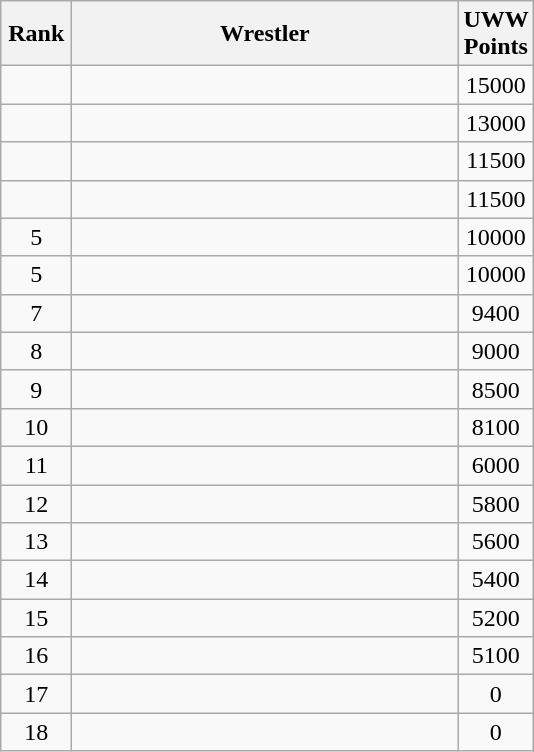<table class="wikitable" style="text-align: center;">
<tr>
<th width=40>Rank</th>
<th width=250>Wrestler</th>
<th width=40>UWW Points</th>
</tr>
<tr>
<td></td>
<td align="left"></td>
<td>15000</td>
</tr>
<tr>
<td></td>
<td align="left"></td>
<td>13000</td>
</tr>
<tr>
<td></td>
<td align="left"></td>
<td>11500</td>
</tr>
<tr>
<td></td>
<td align="left"></td>
<td>11500</td>
</tr>
<tr>
<td>5</td>
<td align="left"></td>
<td>10000</td>
</tr>
<tr>
<td>5</td>
<td align="left"></td>
<td>10000</td>
</tr>
<tr>
<td>7</td>
<td align="left"></td>
<td>9400</td>
</tr>
<tr>
<td>8</td>
<td align="left"></td>
<td>9000</td>
</tr>
<tr>
<td>9</td>
<td align="left"></td>
<td>8500</td>
</tr>
<tr>
<td>10</td>
<td align="left"></td>
<td>8100</td>
</tr>
<tr>
<td>11</td>
<td align="left"></td>
<td>6000</td>
</tr>
<tr>
<td>12</td>
<td align="left"></td>
<td>5800</td>
</tr>
<tr>
<td>13</td>
<td align="left"></td>
<td>5600</td>
</tr>
<tr>
<td>14</td>
<td align="left"></td>
<td>5400</td>
</tr>
<tr>
<td>15</td>
<td align="left"></td>
<td>5200</td>
</tr>
<tr>
<td>16</td>
<td align="left"></td>
<td>5100</td>
</tr>
<tr>
<td>17</td>
<td align="left"></td>
<td>0</td>
</tr>
<tr>
<td>18</td>
<td align="left"></td>
<td>0</td>
</tr>
</table>
